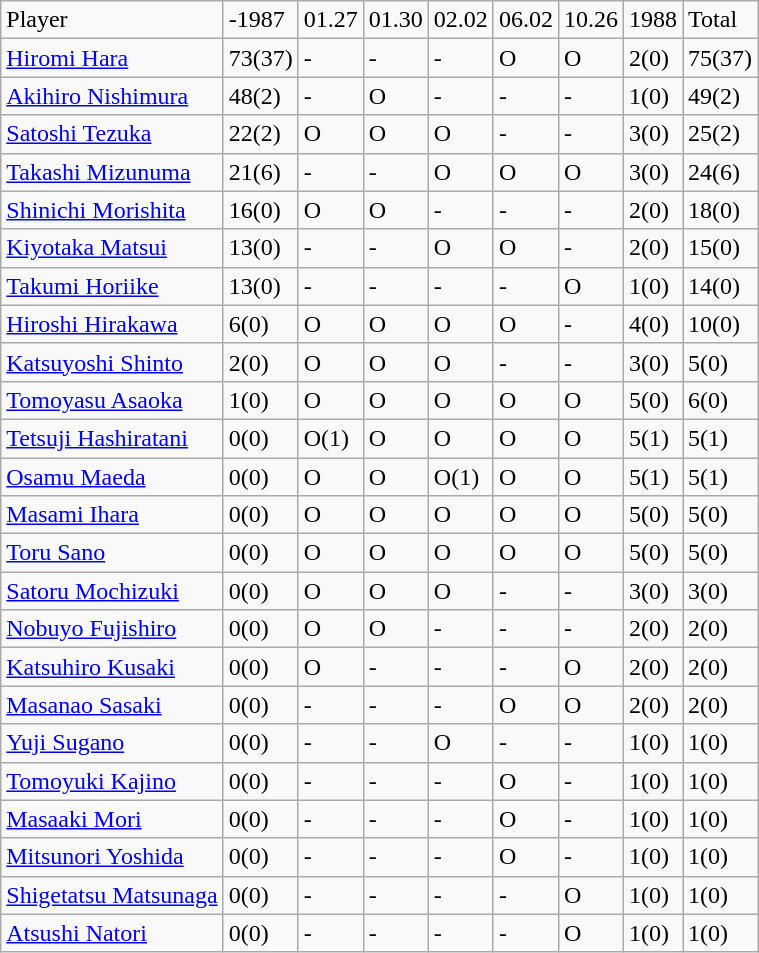<table class="wikitable" style="text-align:left;">
<tr>
<td>Player</td>
<td>-1987</td>
<td>01.27</td>
<td>01.30</td>
<td>02.02</td>
<td>06.02</td>
<td>10.26</td>
<td>1988</td>
<td>Total</td>
</tr>
<tr>
<td><a href='#'>Hiromi Hara</a></td>
<td>73(37)</td>
<td>-</td>
<td>-</td>
<td>-</td>
<td>O</td>
<td>O</td>
<td>2(0)</td>
<td>75(37)</td>
</tr>
<tr>
<td><a href='#'>Akihiro Nishimura</a></td>
<td>48(2)</td>
<td>-</td>
<td>O</td>
<td>-</td>
<td>-</td>
<td>-</td>
<td>1(0)</td>
<td>49(2)</td>
</tr>
<tr>
<td><a href='#'>Satoshi Tezuka</a></td>
<td>22(2)</td>
<td>O</td>
<td>O</td>
<td>O</td>
<td>-</td>
<td>-</td>
<td>3(0)</td>
<td>25(2)</td>
</tr>
<tr>
<td><a href='#'>Takashi Mizunuma</a></td>
<td>21(6)</td>
<td>-</td>
<td>-</td>
<td>O</td>
<td>O</td>
<td>O</td>
<td>3(0)</td>
<td>24(6)</td>
</tr>
<tr>
<td><a href='#'>Shinichi Morishita</a></td>
<td>16(0)</td>
<td>O</td>
<td>O</td>
<td>-</td>
<td>-</td>
<td>-</td>
<td>2(0)</td>
<td>18(0)</td>
</tr>
<tr>
<td><a href='#'>Kiyotaka Matsui</a></td>
<td>13(0)</td>
<td>-</td>
<td>-</td>
<td>O</td>
<td>O</td>
<td>-</td>
<td>2(0)</td>
<td>15(0)</td>
</tr>
<tr>
<td><a href='#'>Takumi Horiike</a></td>
<td>13(0)</td>
<td>-</td>
<td>-</td>
<td>-</td>
<td>-</td>
<td>O</td>
<td>1(0)</td>
<td>14(0)</td>
</tr>
<tr>
<td><a href='#'>Hiroshi Hirakawa</a></td>
<td>6(0)</td>
<td>O</td>
<td>O</td>
<td>O</td>
<td>O</td>
<td>-</td>
<td>4(0)</td>
<td>10(0)</td>
</tr>
<tr>
<td><a href='#'>Katsuyoshi Shinto</a></td>
<td>2(0)</td>
<td>O</td>
<td>O</td>
<td>O</td>
<td>-</td>
<td>-</td>
<td>3(0)</td>
<td>5(0)</td>
</tr>
<tr>
<td><a href='#'>Tomoyasu Asaoka</a></td>
<td>1(0)</td>
<td>O</td>
<td>O</td>
<td>O</td>
<td>O</td>
<td>O</td>
<td>5(0)</td>
<td>6(0)</td>
</tr>
<tr>
<td><a href='#'>Tetsuji Hashiratani</a></td>
<td>0(0)</td>
<td>O(1)</td>
<td>O</td>
<td>O</td>
<td>O</td>
<td>O</td>
<td>5(1)</td>
<td>5(1)</td>
</tr>
<tr>
<td><a href='#'>Osamu Maeda</a></td>
<td>0(0)</td>
<td>O</td>
<td>O</td>
<td>O(1)</td>
<td>O</td>
<td>O</td>
<td>5(1)</td>
<td>5(1)</td>
</tr>
<tr>
<td><a href='#'>Masami Ihara</a></td>
<td>0(0)</td>
<td>O</td>
<td>O</td>
<td>O</td>
<td>O</td>
<td>O</td>
<td>5(0)</td>
<td>5(0)</td>
</tr>
<tr>
<td><a href='#'>Toru Sano</a></td>
<td>0(0)</td>
<td>O</td>
<td>O</td>
<td>O</td>
<td>O</td>
<td>O</td>
<td>5(0)</td>
<td>5(0)</td>
</tr>
<tr>
<td><a href='#'>Satoru Mochizuki</a></td>
<td>0(0)</td>
<td>O</td>
<td>O</td>
<td>O</td>
<td>-</td>
<td>-</td>
<td>3(0)</td>
<td>3(0)</td>
</tr>
<tr>
<td><a href='#'>Nobuyo Fujishiro</a></td>
<td>0(0)</td>
<td>O</td>
<td>O</td>
<td>-</td>
<td>-</td>
<td>-</td>
<td>2(0)</td>
<td>2(0)</td>
</tr>
<tr>
<td><a href='#'>Katsuhiro Kusaki</a></td>
<td>0(0)</td>
<td>O</td>
<td>-</td>
<td>-</td>
<td>-</td>
<td>O</td>
<td>2(0)</td>
<td>2(0)</td>
</tr>
<tr>
<td><a href='#'>Masanao Sasaki</a></td>
<td>0(0)</td>
<td>-</td>
<td>-</td>
<td>-</td>
<td>O</td>
<td>O</td>
<td>2(0)</td>
<td>2(0)</td>
</tr>
<tr>
<td><a href='#'>Yuji Sugano</a></td>
<td>0(0)</td>
<td>-</td>
<td>-</td>
<td>O</td>
<td>-</td>
<td>-</td>
<td>1(0)</td>
<td>1(0)</td>
</tr>
<tr>
<td><a href='#'>Tomoyuki Kajino</a></td>
<td>0(0)</td>
<td>-</td>
<td>-</td>
<td>-</td>
<td>O</td>
<td>-</td>
<td>1(0)</td>
<td>1(0)</td>
</tr>
<tr>
<td><a href='#'>Masaaki Mori</a></td>
<td>0(0)</td>
<td>-</td>
<td>-</td>
<td>-</td>
<td>O</td>
<td>-</td>
<td>1(0)</td>
<td>1(0)</td>
</tr>
<tr>
<td><a href='#'>Mitsunori Yoshida</a></td>
<td>0(0)</td>
<td>-</td>
<td>-</td>
<td>-</td>
<td>O</td>
<td>-</td>
<td>1(0)</td>
<td>1(0)</td>
</tr>
<tr>
<td><a href='#'>Shigetatsu Matsunaga</a></td>
<td>0(0)</td>
<td>-</td>
<td>-</td>
<td>-</td>
<td>-</td>
<td>O</td>
<td>1(0)</td>
<td>1(0)</td>
</tr>
<tr>
<td><a href='#'>Atsushi Natori</a></td>
<td>0(0)</td>
<td>-</td>
<td>-</td>
<td>-</td>
<td>-</td>
<td>O</td>
<td>1(0)</td>
<td>1(0)</td>
</tr>
</table>
